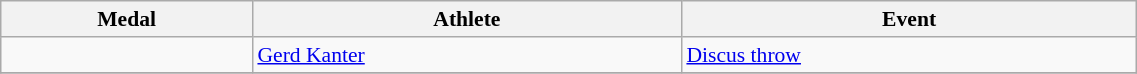<table class="wikitable" style="font-size:90%" width=60%>
<tr>
<th>Medal</th>
<th>Athlete</th>
<th>Event</th>
</tr>
<tr>
<td></td>
<td><a href='#'>Gerd Kanter</a></td>
<td><a href='#'>Discus throw</a></td>
</tr>
<tr>
</tr>
</table>
